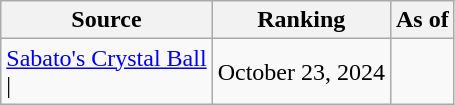<table class="wikitable" style="text-align:center">
<tr>
<th>Source</th>
<th>Ranking</th>
<th>As of</th>
</tr>
<tr>
<td align=left><a href='#'>Sabato's Crystal Ball</a><br>| </td>
<td>October 23, 2024</td>
</tr>
</table>
